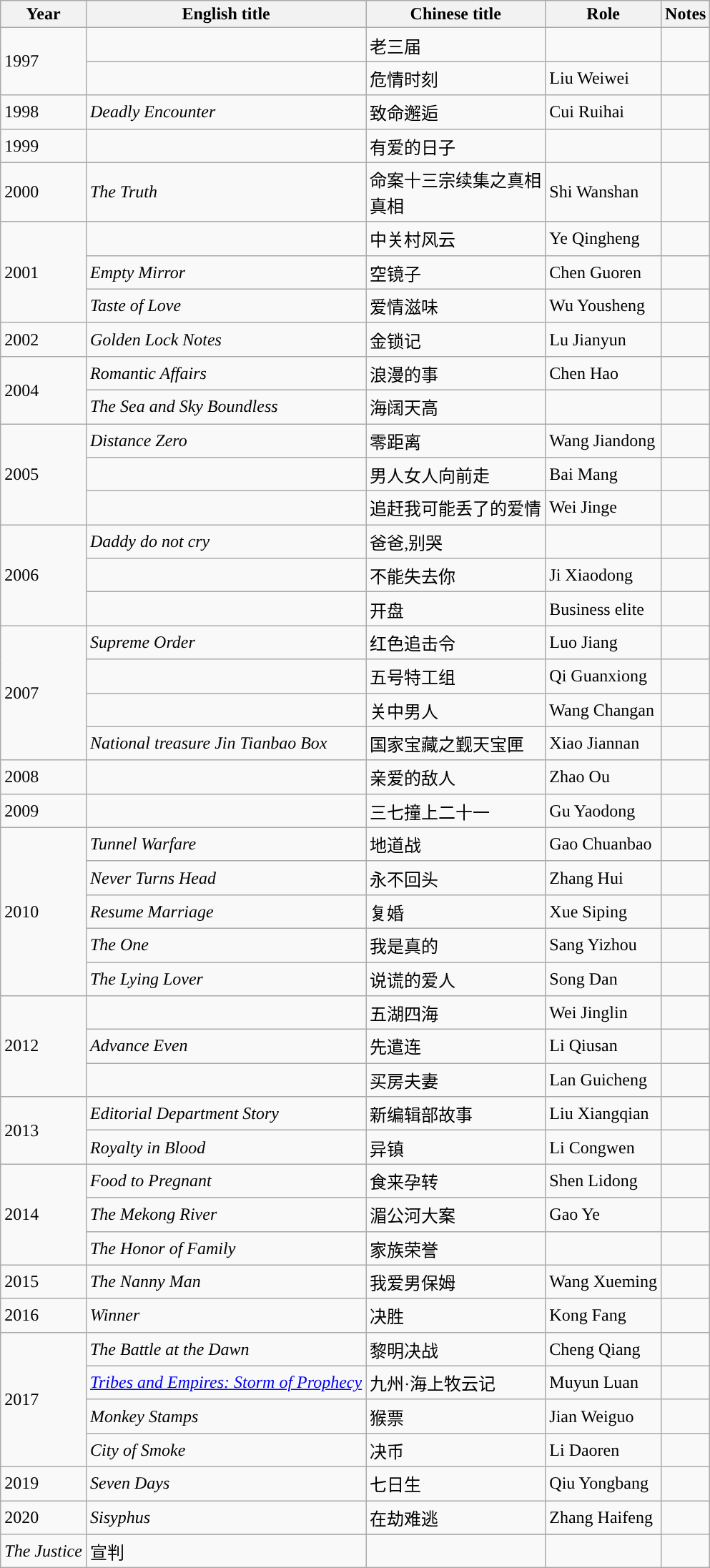<table class="wikitable sortable">
<tr>
<th>Year</th>
<th>English title</th>
<th>Chinese title</th>
<th>Role</th>
<th>Notes</th>
</tr>
<tr>
<td rowspan=2>1997</td>
<td></td>
<td>老三届</td>
<td></td>
<td></td>
</tr>
<tr>
<td></td>
<td>危情时刻</td>
<td>Liu Weiwei</td>
<td></td>
</tr>
<tr>
<td>1998</td>
<td><em>Deadly Encounter</em></td>
<td>致命邂逅</td>
<td>Cui Ruihai</td>
<td></td>
</tr>
<tr>
<td>1999</td>
<td></td>
<td>有爱的日子</td>
<td></td>
<td></td>
</tr>
<tr>
<td>2000</td>
<td><em>The Truth</em></td>
<td>命案十三宗续集之真相<br>真相</td>
<td>Shi Wanshan</td>
<td></td>
</tr>
<tr>
<td rowspan=3>2001</td>
<td></td>
<td>中关村风云</td>
<td>Ye Qingheng</td>
<td></td>
</tr>
<tr>
<td><em>Empty Mirror</em></td>
<td>空镜子</td>
<td>Chen Guoren</td>
<td></td>
</tr>
<tr>
<td><em>Taste of Love</em></td>
<td>爱情滋味</td>
<td>Wu Yousheng</td>
<td></td>
</tr>
<tr>
<td>2002</td>
<td><em>Golden Lock Notes</em></td>
<td>金锁记</td>
<td>Lu Jianyun</td>
<td></td>
</tr>
<tr>
<td rowspan=2>2004</td>
<td><em>Romantic Affairs</em></td>
<td>浪漫的事</td>
<td>Chen Hao</td>
<td></td>
</tr>
<tr>
<td><em>The Sea and Sky Boundless</em></td>
<td>海阔天高</td>
<td></td>
<td></td>
</tr>
<tr>
<td rowspan=3>2005</td>
<td><em>Distance Zero</em></td>
<td>零距离</td>
<td>Wang Jiandong</td>
<td></td>
</tr>
<tr>
<td></td>
<td>男人女人向前走</td>
<td>Bai Mang</td>
<td></td>
</tr>
<tr>
<td></td>
<td>追赶我可能丢了的爱情</td>
<td>Wei Jinge</td>
<td></td>
</tr>
<tr>
<td rowspan=3>2006</td>
<td><em>Daddy do not cry</em></td>
<td>爸爸,别哭</td>
<td></td>
<td></td>
</tr>
<tr>
<td></td>
<td>不能失去你</td>
<td>Ji Xiaodong</td>
<td></td>
</tr>
<tr>
<td></td>
<td>开盘</td>
<td>Business elite</td>
<td></td>
</tr>
<tr>
<td rowspan=4>2007</td>
<td><em>Supreme Order</em></td>
<td>红色追击令</td>
<td>Luo Jiang</td>
<td></td>
</tr>
<tr>
<td></td>
<td>五号特工组</td>
<td>Qi Guanxiong</td>
<td></td>
</tr>
<tr>
<td></td>
<td>关中男人</td>
<td>Wang Changan</td>
<td></td>
</tr>
<tr>
<td><em>National treasure Jin Tianbao Box</em></td>
<td>国家宝藏之觐天宝匣</td>
<td>Xiao Jiannan</td>
<td></td>
</tr>
<tr>
<td>2008</td>
<td></td>
<td>亲爱的敌人</td>
<td>Zhao Ou</td>
<td></td>
</tr>
<tr>
<td>2009</td>
<td></td>
<td>三七撞上二十一</td>
<td>Gu Yaodong</td>
<td></td>
</tr>
<tr>
<td rowspan=5>2010</td>
<td><em>Tunnel Warfare</em></td>
<td>地道战</td>
<td>Gao Chuanbao</td>
<td></td>
</tr>
<tr>
<td><em>Never Turns Head</em></td>
<td>永不回头</td>
<td>Zhang Hui</td>
<td></td>
</tr>
<tr>
<td><em>Resume Marriage</em></td>
<td>复婚</td>
<td>Xue Siping</td>
<td></td>
</tr>
<tr>
<td><em>The One</em></td>
<td>我是真的</td>
<td>Sang Yizhou</td>
<td></td>
</tr>
<tr>
<td><em>The Lying Lover</em></td>
<td>说谎的爱人</td>
<td>Song Dan</td>
<td></td>
</tr>
<tr>
<td rowspan=3>2012</td>
<td></td>
<td>五湖四海</td>
<td>Wei Jinglin</td>
<td></td>
</tr>
<tr>
<td><em>Advance Even</em></td>
<td>先遣连</td>
<td>Li Qiusan</td>
<td></td>
</tr>
<tr>
<td></td>
<td>买房夫妻</td>
<td>Lan Guicheng</td>
<td></td>
</tr>
<tr>
<td rowspan=2>2013</td>
<td><em>Editorial Department Story</em></td>
<td>新编辑部故事</td>
<td>Liu Xiangqian</td>
<td></td>
</tr>
<tr>
<td><em>Royalty in Blood</em></td>
<td>异镇</td>
<td>Li Congwen</td>
<td></td>
</tr>
<tr>
<td rowspan=3>2014</td>
<td><em>Food to Pregnant</em></td>
<td>食来孕转</td>
<td>Shen Lidong</td>
<td></td>
</tr>
<tr>
<td><em>The Mekong River</em></td>
<td>湄公河大案</td>
<td>Gao Ye</td>
<td></td>
</tr>
<tr>
<td><em>The Honor of Family</em></td>
<td>家族荣誉</td>
<td></td>
<td></td>
</tr>
<tr>
<td>2015</td>
<td><em>The Nanny Man</em></td>
<td>我爱男保姆</td>
<td>Wang Xueming</td>
<td></td>
</tr>
<tr>
<td>2016</td>
<td><em>Winner</em></td>
<td>决胜</td>
<td>Kong Fang</td>
<td></td>
</tr>
<tr>
<td rowspan=4>2017</td>
<td><em>The Battle at the Dawn</em></td>
<td>黎明决战</td>
<td>Cheng Qiang</td>
<td></td>
</tr>
<tr>
<td><em><a href='#'>Tribes and Empires: Storm of Prophecy</a></em></td>
<td>九州·海上牧云记</td>
<td>Muyun Luan</td>
<td></td>
</tr>
<tr>
<td><em>Monkey Stamps</em></td>
<td>猴票</td>
<td>Jian Weiguo</td>
<td></td>
</tr>
<tr>
<td><em>City of Smoke</em></td>
<td>决币</td>
<td>Li Daoren</td>
<td></td>
</tr>
<tr>
<td>2019</td>
<td><em>Seven Days</em></td>
<td>七日生</td>
<td>Qiu Yongbang</td>
<td></td>
</tr>
<tr>
<td rowspan="2">2020</td>
<td><em>Sisyphus</em></td>
<td>在劫难逃</td>
<td>Zhang Haifeng</td>
<td></td>
</tr>
<tr>
</tr>
<tr>
<td><em>The Justice</em></td>
<td>宣判</td>
<td></td>
<td></td>
</tr>
</table>
